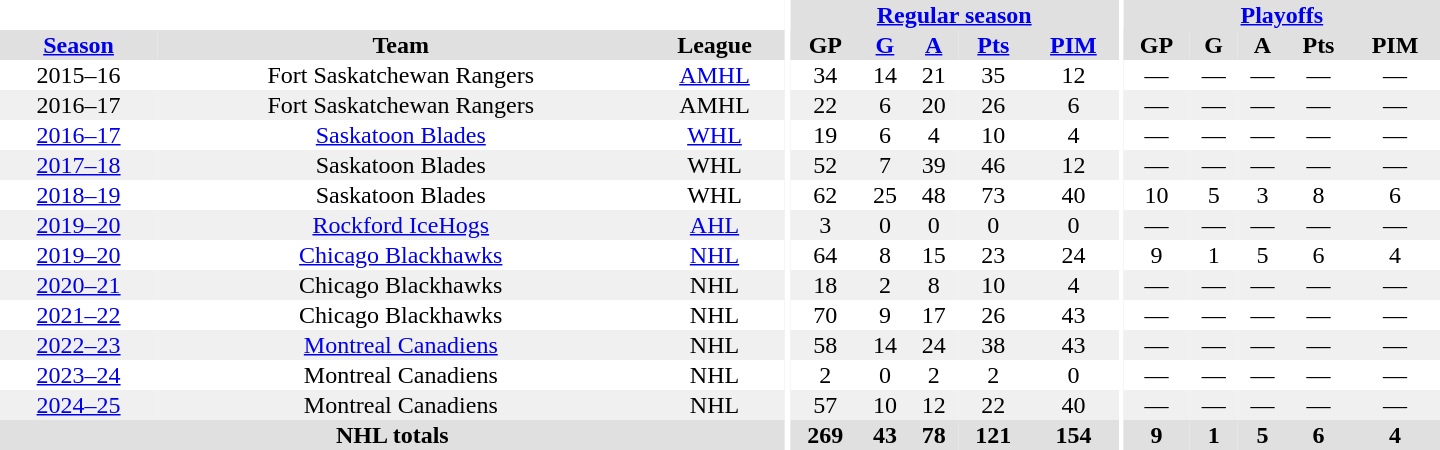<table border="0" cellpadding="1" cellspacing="0" style="text-align:center; width:60em;">
<tr bgcolor="#e0e0e0">
<th colspan="3" bgcolor="#ffffff"></th>
<th rowspan="99" bgcolor="#ffffff"></th>
<th colspan="5"><a href='#'>Regular season</a></th>
<th rowspan="99" bgcolor="#ffffff"></th>
<th colspan="5"><a href='#'>Playoffs</a></th>
</tr>
<tr bgcolor="#e0e0e0">
<th><a href='#'>Season</a></th>
<th>Team</th>
<th>League</th>
<th>GP</th>
<th><a href='#'>G</a></th>
<th><a href='#'>A</a></th>
<th><a href='#'>Pts</a></th>
<th><a href='#'>PIM</a></th>
<th>GP</th>
<th>G</th>
<th>A</th>
<th>Pts</th>
<th>PIM</th>
</tr>
<tr>
<td>2015–16</td>
<td>Fort Saskatchewan Rangers</td>
<td><a href='#'>AMHL</a></td>
<td>34</td>
<td>14</td>
<td>21</td>
<td>35</td>
<td>12</td>
<td>—</td>
<td>—</td>
<td>—</td>
<td>—</td>
<td>—</td>
</tr>
<tr bgcolor="#f0f0f0">
<td>2016–17</td>
<td>Fort Saskatchewan Rangers</td>
<td>AMHL</td>
<td>22</td>
<td>6</td>
<td>20</td>
<td>26</td>
<td>6</td>
<td>—</td>
<td>—</td>
<td>—</td>
<td>—</td>
<td>—</td>
</tr>
<tr>
<td><a href='#'>2016–17</a></td>
<td><a href='#'>Saskatoon Blades</a></td>
<td><a href='#'>WHL</a></td>
<td>19</td>
<td>6</td>
<td>4</td>
<td>10</td>
<td>4</td>
<td>—</td>
<td>—</td>
<td>—</td>
<td>—</td>
<td>—</td>
</tr>
<tr bgcolor="#f0f0f0">
<td><a href='#'>2017–18</a></td>
<td>Saskatoon Blades</td>
<td>WHL</td>
<td>52</td>
<td>7</td>
<td>39</td>
<td>46</td>
<td>12</td>
<td>—</td>
<td>—</td>
<td>—</td>
<td>—</td>
<td>—</td>
</tr>
<tr>
<td><a href='#'>2018–19</a></td>
<td>Saskatoon Blades</td>
<td>WHL</td>
<td>62</td>
<td>25</td>
<td>48</td>
<td>73</td>
<td>40</td>
<td>10</td>
<td>5</td>
<td>3</td>
<td>8</td>
<td>6</td>
</tr>
<tr bgcolor="#f0f0f0">
<td><a href='#'>2019–20</a></td>
<td><a href='#'>Rockford IceHogs</a></td>
<td><a href='#'>AHL</a></td>
<td>3</td>
<td>0</td>
<td>0</td>
<td>0</td>
<td>0</td>
<td>—</td>
<td>—</td>
<td>—</td>
<td>—</td>
<td>—</td>
</tr>
<tr>
<td><a href='#'>2019–20</a></td>
<td><a href='#'>Chicago Blackhawks</a></td>
<td><a href='#'>NHL</a></td>
<td>64</td>
<td>8</td>
<td>15</td>
<td>23</td>
<td>24</td>
<td>9</td>
<td>1</td>
<td>5</td>
<td>6</td>
<td>4</td>
</tr>
<tr bgcolor="#f0f0f0">
<td><a href='#'>2020–21</a></td>
<td>Chicago Blackhawks</td>
<td>NHL</td>
<td>18</td>
<td>2</td>
<td>8</td>
<td>10</td>
<td>4</td>
<td>—</td>
<td>—</td>
<td>—</td>
<td>—</td>
<td>—</td>
</tr>
<tr>
<td><a href='#'>2021–22</a></td>
<td>Chicago Blackhawks</td>
<td>NHL</td>
<td>70</td>
<td>9</td>
<td>17</td>
<td>26</td>
<td>43</td>
<td>—</td>
<td>—</td>
<td>—</td>
<td>—</td>
<td>—</td>
</tr>
<tr bgcolor="#f0f0f0">
<td><a href='#'>2022–23</a></td>
<td><a href='#'>Montreal Canadiens</a></td>
<td>NHL</td>
<td>58</td>
<td>14</td>
<td>24</td>
<td>38</td>
<td>43</td>
<td>—</td>
<td>—</td>
<td>—</td>
<td>—</td>
<td>—</td>
</tr>
<tr>
<td><a href='#'>2023–24</a></td>
<td>Montreal Canadiens</td>
<td>NHL</td>
<td>2</td>
<td>0</td>
<td>2</td>
<td>2</td>
<td>0</td>
<td>—</td>
<td>—</td>
<td>—</td>
<td>—</td>
<td>—</td>
</tr>
<tr bgcolor="#f0f0f0">
<td><a href='#'>2024–25</a></td>
<td>Montreal Canadiens</td>
<td>NHL</td>
<td>57</td>
<td>10</td>
<td>12</td>
<td>22</td>
<td>40</td>
<td>—</td>
<td>—</td>
<td>—</td>
<td>—</td>
<td>—</td>
</tr>
<tr bgcolor="#e0e0e0">
<th colspan="3">NHL totals</th>
<th>269</th>
<th>43</th>
<th>78</th>
<th>121</th>
<th>154</th>
<th>9</th>
<th>1</th>
<th>5</th>
<th>6</th>
<th>4</th>
</tr>
</table>
